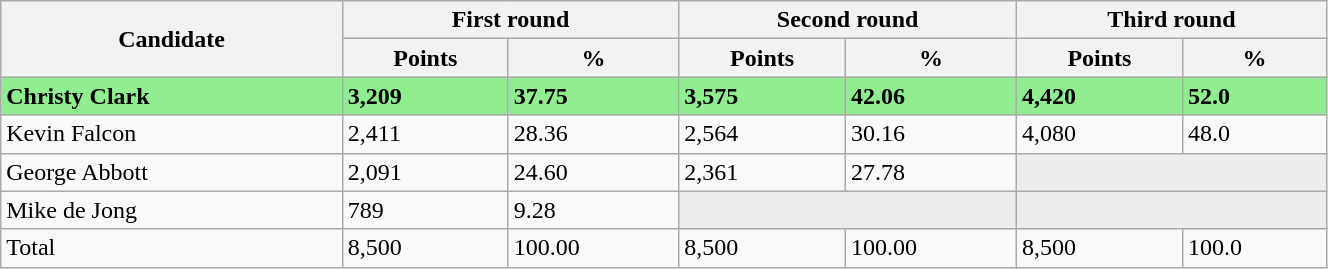<table class="wikitable" style="width: 70%;">
<tr>
<th rowspan=2>Candidate</th>
<th colspan=2>First round</th>
<th colspan=2>Second round</th>
<th colspan=2>Third round</th>
</tr>
<tr>
<th>Points</th>
<th>%</th>
<th>Points</th>
<th>%</th>
<th>Points</th>
<th>%</th>
</tr>
<tr style="text-align:left;background:lightgreen;">
<td><strong>Christy Clark</strong></td>
<td><strong>3,209</strong></td>
<td><strong>37.75</strong></td>
<td><strong>3,575</strong></td>
<td><strong>42.06</strong></td>
<td><strong>4,420</strong></td>
<td><strong>52.0</strong></td>
</tr>
<tr>
<td>Kevin Falcon</td>
<td>2,411</td>
<td>28.36</td>
<td>2,564</td>
<td>30.16</td>
<td>4,080</td>
<td>48.0</td>
</tr>
<tr>
<td>George Abbott</td>
<td>2,091</td>
<td>24.60</td>
<td>2,361</td>
<td>27.78</td>
<td colspan=2 style="background: #ececec;"></td>
</tr>
<tr>
<td>Mike de Jong</td>
<td>789</td>
<td>9.28</td>
<td colspan=2 style="background: #ececec;"></td>
<td colspan=2 style="background: #ececec;"></td>
</tr>
<tr>
<td>Total</td>
<td>8,500</td>
<td>100.00</td>
<td>8,500</td>
<td>100.00</td>
<td>8,500</td>
<td>100.0</td>
</tr>
</table>
